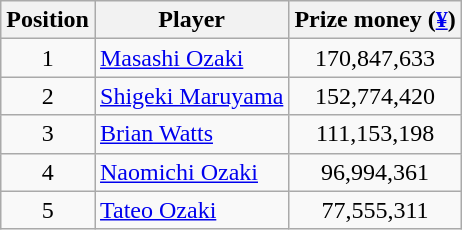<table class="wikitable">
<tr>
<th>Position</th>
<th>Player</th>
<th>Prize money (<a href='#'>¥</a>)</th>
</tr>
<tr>
<td align=center>1</td>
<td> <a href='#'>Masashi Ozaki</a></td>
<td align=center>170,847,633</td>
</tr>
<tr>
<td align=center>2</td>
<td> <a href='#'>Shigeki Maruyama</a></td>
<td align=center>152,774,420</td>
</tr>
<tr>
<td align=center>3</td>
<td> <a href='#'>Brian Watts</a></td>
<td align=center>111,153,198</td>
</tr>
<tr>
<td align=center>4</td>
<td> <a href='#'>Naomichi Ozaki</a></td>
<td align=center>96,994,361</td>
</tr>
<tr>
<td align=center>5</td>
<td> <a href='#'>Tateo Ozaki</a></td>
<td align=center>77,555,311</td>
</tr>
</table>
